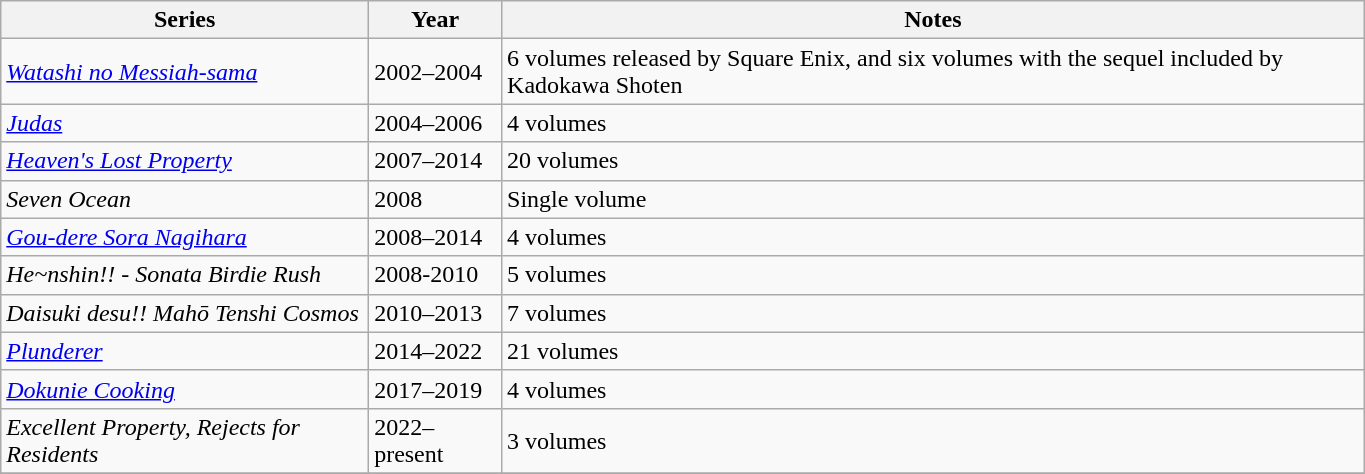<table class="wikitable" width="72%">
<tr>
<th>Series</th>
<th>Year</th>
<th>Notes</th>
</tr>
<tr>
<td><em><a href='#'>Watashi no Messiah-sama</a></em></td>
<td>2002–2004</td>
<td>6 volumes released by Square Enix, and six volumes with the sequel included by Kadokawa Shoten</td>
</tr>
<tr>
<td><em><a href='#'>Judas</a></em></td>
<td>2004–2006</td>
<td>4 volumes</td>
</tr>
<tr>
<td><em><a href='#'>Heaven's Lost Property</a></em></td>
<td>2007–2014</td>
<td>20 volumes</td>
</tr>
<tr>
<td><em>Seven Ocean</em></td>
<td>2008</td>
<td>Single volume</td>
</tr>
<tr>
<td><em><a href='#'>Gou-dere Sora Nagihara</a></em></td>
<td>2008–2014</td>
<td>4 volumes</td>
</tr>
<tr>
<td><em>He~nshin!! - Sonata Birdie Rush</em></td>
<td>2008-2010</td>
<td>5 volumes</td>
</tr>
<tr>
<td><em>Daisuki desu!! Mahō Tenshi Cosmos</em></td>
<td>2010–2013</td>
<td>7 volumes</td>
</tr>
<tr>
<td><em><a href='#'>Plunderer</a></em></td>
<td>2014–2022</td>
<td>21 volumes</td>
</tr>
<tr>
<td><em><a href='#'>Dokunie Cooking</a></em></td>
<td>2017–2019</td>
<td>4 volumes</td>
</tr>
<tr>
<td><em>Excellent Property, Rejects for Residents</em></td>
<td>2022–present</td>
<td>3 volumes</td>
</tr>
<tr>
</tr>
</table>
